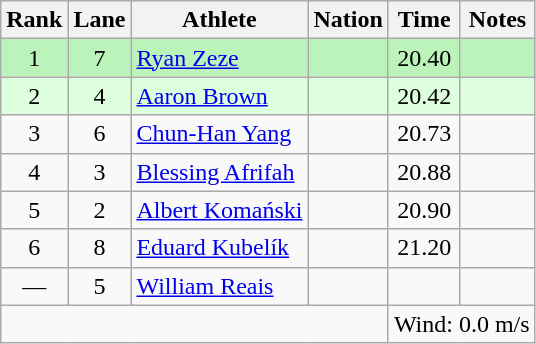<table class="wikitable sortable" style="text-align:center;">
<tr>
<th>Rank</th>
<th>Lane</th>
<th>Athlete</th>
<th>Nation</th>
<th>Time</th>
<th>Notes</th>
</tr>
<tr bgcolor=bbf3bb>
<td>1</td>
<td>7</td>
<td align=left><a href='#'>Ryan Zeze</a></td>
<td align=left></td>
<td>20.40</td>
<td></td>
</tr>
<tr bgcolor=ddffdd>
<td>2</td>
<td>4</td>
<td align=left><a href='#'>Aaron Brown</a></td>
<td align=left></td>
<td>20.42</td>
<td></td>
</tr>
<tr>
<td>3</td>
<td>6</td>
<td align=left><a href='#'>Chun-Han Yang</a></td>
<td align=left></td>
<td>20.73</td>
<td></td>
</tr>
<tr>
<td>4</td>
<td>3</td>
<td align=left><a href='#'>Blessing Afrifah</a></td>
<td align=left></td>
<td>20.88</td>
<td></td>
</tr>
<tr>
<td>5</td>
<td>2</td>
<td align=left><a href='#'>Albert Komański</a></td>
<td align=left></td>
<td>20.90</td>
<td></td>
</tr>
<tr>
<td>6</td>
<td>8</td>
<td align=left><a href='#'>Eduard Kubelík</a></td>
<td align=left></td>
<td>21.20</td>
<td></td>
</tr>
<tr>
<td>—</td>
<td>5</td>
<td align=left><a href='#'>William Reais</a></td>
<td align=left></td>
<td></td>
<td></td>
</tr>
<tr class="sortbottom">
<td colspan="4"></td>
<td colspan="2" style="text-align:left;">Wind: 0.0 m/s</td>
</tr>
</table>
